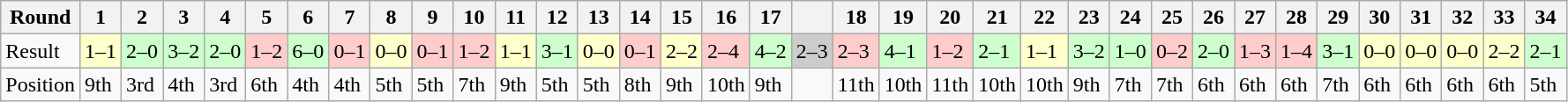<table class="wikitable">
<tr>
<th>Round</th>
<th>1</th>
<th>2</th>
<th>3</th>
<th>4</th>
<th>5</th>
<th>6</th>
<th>7</th>
<th>8</th>
<th>9</th>
<th>10</th>
<th>11</th>
<th>12</th>
<th>13</th>
<th>14</th>
<th>15</th>
<th>16</th>
<th>17</th>
<th></th>
<th>18</th>
<th>19</th>
<th>20</th>
<th>21</th>
<th>22</th>
<th>23</th>
<th>24</th>
<th>25</th>
<th>26</th>
<th>27</th>
<th>28</th>
<th>29</th>
<th>30</th>
<th>31</th>
<th>32</th>
<th>33</th>
<th>34</th>
</tr>
<tr>
<td>Result</td>
<td bgcolor="#FFFFCC">1–1</td>
<td bgcolor="#CCFFCC">2–0</td>
<td bgcolor="#CCFFCC">3–2</td>
<td bgcolor="#CCFFCC">2–0</td>
<td bgcolor="#FFCCCC">1–2</td>
<td bgcolor="#CCFFCC">6–0</td>
<td bgcolor="#FFCCCC">0–1</td>
<td bgcolor="#FFFFCC">0–0</td>
<td bgcolor="#FFCCCC">0–1</td>
<td bgcolor="#FFCCCC">1–2</td>
<td bgcolor="#FFFFCC">1–1</td>
<td bgcolor="#CCFFCC">3–1</td>
<td bgcolor="#FFFFCC">0–0</td>
<td bgcolor="#FFCCCC">0–1</td>
<td bgcolor="#FFFFCC">2–2</td>
<td bgcolor="#FFCCCC">2–4</td>
<td bgcolor="#CCFFCC">4–2</td>
<td bgcolor="#CCCCCC">2–3</td>
<td bgcolor="#FFCCCC">2–3</td>
<td bgcolor="#CCFFCC">4–1</td>
<td bgcolor="#FFCCCC">1–2</td>
<td bgcolor="#CCFFCC">2–1</td>
<td bgcolor="#FFFFCC">1–1</td>
<td bgcolor="#CCFFCC">3–2</td>
<td bgcolor="#CCFFCC">1–0</td>
<td bgcolor="#FFCCCC">0–2</td>
<td bgcolor="#CCFFCC">2–0</td>
<td bgcolor="#FFCCCC">1–3</td>
<td bgcolor="#FFCCCC">1–4</td>
<td bgcolor="#CCFFCC">3–1</td>
<td bgcolor="#FFFFCC">0–0</td>
<td bgcolor="#FFFFCC">0–0</td>
<td bgcolor="#FFFFCC">0–0</td>
<td bgcolor="#FFFFCC">2–2</td>
<td bgcolor="#CCFFCC">2–1</td>
</tr>
<tr>
<td>Position</td>
<td>9th</td>
<td>3rd</td>
<td>4th</td>
<td>3rd</td>
<td>6th</td>
<td>4th</td>
<td>4th</td>
<td>5th</td>
<td>5th</td>
<td>7th</td>
<td>9th</td>
<td>5th</td>
<td>5th</td>
<td>8th</td>
<td>9th</td>
<td>10th</td>
<td>9th</td>
<td></td>
<td>11th</td>
<td>10th</td>
<td>11th</td>
<td>10th</td>
<td>10th</td>
<td>9th</td>
<td>7th</td>
<td>7th</td>
<td>6th</td>
<td>6th</td>
<td>6th</td>
<td>7th</td>
<td>6th</td>
<td>6th</td>
<td>6th</td>
<td>6th</td>
<td>5th</td>
</tr>
</table>
